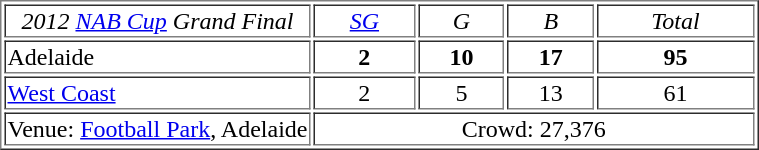<table border = "1"  style="text-align:center; width:40%">
<tr>
<td width=200><em>2012 <a href='#'>NAB Cup</a> Grand Final</em></td>
<td><em><a href='#'>SG</a></em></td>
<td><em>G</em></td>
<td><em>B</em></td>
<td><em>Total</em></td>
</tr>
<tr>
<td style="text-align:left">Adelaide</td>
<td><strong>2</strong></td>
<td><strong>10</strong></td>
<td><strong>17</strong></td>
<td><strong>95</strong></td>
</tr>
<tr>
<td style="text-align:left"><a href='#'>West Coast</a></td>
<td>2</td>
<td>5</td>
<td>13</td>
<td>61</td>
</tr>
<tr>
<td>Venue: <a href='#'>Football Park</a>, Adelaide</td>
<td colspan=4>Crowd: 27,376</td>
</tr>
</table>
